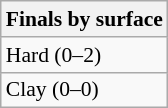<table class=wikitable style=font-size:90%>
<tr>
<th>Finals by surface</th>
</tr>
<tr>
<td>Hard (0–2)</td>
</tr>
<tr>
<td>Clay (0–0)</td>
</tr>
</table>
